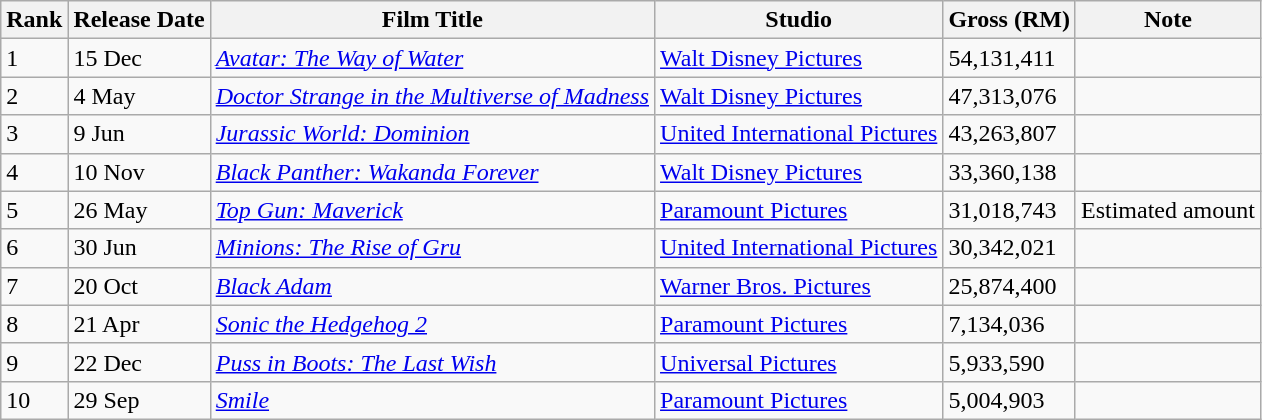<table class="wikitable">
<tr>
<th>Rank</th>
<th>Release Date</th>
<th>Film Title</th>
<th>Studio</th>
<th>Gross (RM)</th>
<th>Note</th>
</tr>
<tr>
<td>1</td>
<td>15 Dec</td>
<td><em><a href='#'>Avatar: The Way of Water</a></em></td>
<td><a href='#'>Walt Disney Pictures</a></td>
<td>54,131,411</td>
<td></td>
</tr>
<tr>
<td>2</td>
<td>4 May</td>
<td><em><a href='#'>Doctor Strange in the Multiverse of Madness</a></em></td>
<td><a href='#'>Walt Disney Pictures</a></td>
<td>47,313,076</td>
<td></td>
</tr>
<tr>
<td>3</td>
<td>9 Jun</td>
<td><em><a href='#'>Jurassic World: Dominion</a></em></td>
<td><a href='#'>United International Pictures</a></td>
<td>43,263,807</td>
<td></td>
</tr>
<tr>
<td>4</td>
<td>10 Nov</td>
<td><em><a href='#'>Black Panther: Wakanda Forever</a></em></td>
<td><a href='#'>Walt Disney Pictures</a></td>
<td>33,360,138</td>
<td></td>
</tr>
<tr>
<td>5</td>
<td>26 May</td>
<td><em><a href='#'>Top Gun: Maverick</a></em></td>
<td><a href='#'>Paramount Pictures</a></td>
<td>31,018,743</td>
<td>Estimated amount</td>
</tr>
<tr>
<td>6</td>
<td>30 Jun</td>
<td><em><a href='#'>Minions: The Rise of Gru</a></em></td>
<td><a href='#'>United International Pictures</a></td>
<td>30,342,021</td>
<td></td>
</tr>
<tr>
<td>7</td>
<td>20 Oct</td>
<td><em><a href='#'>Black Adam</a></em></td>
<td><a href='#'>Warner Bros. Pictures</a></td>
<td>25,874,400</td>
<td></td>
</tr>
<tr>
<td>8</td>
<td>21 Apr</td>
<td><em><a href='#'>Sonic the Hedgehog 2</a></em></td>
<td><a href='#'>Paramount Pictures</a></td>
<td>7,134,036</td>
<td></td>
</tr>
<tr>
<td>9</td>
<td>22 Dec</td>
<td><em><a href='#'>Puss in Boots: The Last Wish</a></em></td>
<td><a href='#'>Universal Pictures</a></td>
<td>5,933,590</td>
<td></td>
</tr>
<tr>
<td>10</td>
<td>29 Sep</td>
<td><em><a href='#'>Smile</a></em></td>
<td><a href='#'>Paramount Pictures</a></td>
<td>5,004,903</td>
<td></td>
</tr>
</table>
